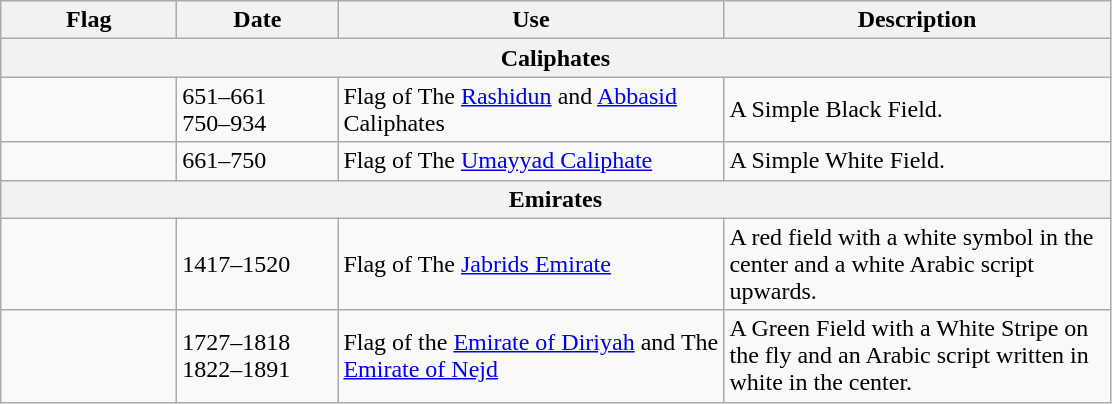<table class="wikitable">
<tr>
<th style="width:110px;">Flag</th>
<th style="width:100px;">Date</th>
<th style="width:250px;">Use</th>
<th style="width:250px;">Description</th>
</tr>
<tr>
<th colspan="4">Caliphates</th>
</tr>
<tr>
<td></td>
<td>651–661<br>750–934</td>
<td>Flag of The <a href='#'>Rashidun</a> and <a href='#'>Abbasid</a> Caliphates</td>
<td>A Simple Black Field.</td>
</tr>
<tr>
<td></td>
<td>661–750</td>
<td>Flag of The <a href='#'>Umayyad Caliphate</a></td>
<td>A Simple White Field.</td>
</tr>
<tr>
<th colspan="4">Emirates</th>
</tr>
<tr>
<td></td>
<td>1417–1520</td>
<td>Flag of The <a href='#'>Jabrids Emirate</a></td>
<td>A red field with a white symbol in the center and a white Arabic script upwards.</td>
</tr>
<tr>
<td></td>
<td>1727–1818<br>1822–1891</td>
<td>Flag of the <a href='#'>Emirate of Diriyah</a> and The <a href='#'>Emirate of Nejd</a></td>
<td>A Green Field with a White Stripe on the fly and an Arabic script written in white in the center.</td>
</tr>
</table>
